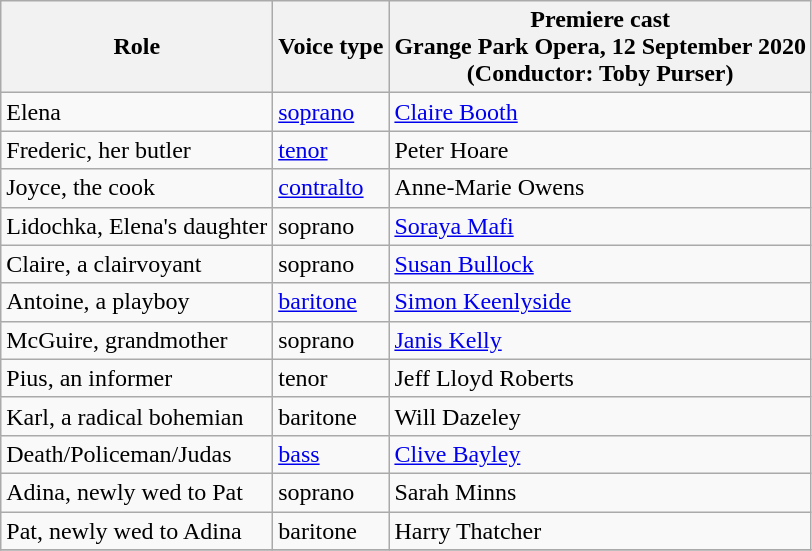<table class="wikitable" border="1">
<tr>
<th>Role</th>
<th>Voice type</th>
<th>Premiere cast<br>Grange Park Opera, 12 September 2020<br>(Conductor: Toby Purser)</th>
</tr>
<tr>
<td>Elena</td>
<td><a href='#'>soprano</a></td>
<td><a href='#'>Claire Booth</a></td>
</tr>
<tr>
<td>Frederic, her butler</td>
<td><a href='#'>tenor</a></td>
<td>Peter Hoare</td>
</tr>
<tr>
<td>Joyce, the cook</td>
<td><a href='#'>contralto</a></td>
<td>Anne-Marie Owens</td>
</tr>
<tr>
<td>Lidochka, Elena's daughter</td>
<td>soprano</td>
<td><a href='#'>Soraya Mafi</a></td>
</tr>
<tr>
<td>Claire, a clairvoyant</td>
<td>soprano</td>
<td><a href='#'>Susan Bullock</a></td>
</tr>
<tr>
<td>Antoine, a playboy</td>
<td><a href='#'>baritone</a></td>
<td><a href='#'>Simon Keenlyside</a></td>
</tr>
<tr>
<td>McGuire, grandmother</td>
<td>soprano</td>
<td><a href='#'>Janis Kelly</a></td>
</tr>
<tr>
<td>Pius, an informer</td>
<td>tenor</td>
<td>Jeff Lloyd Roberts</td>
</tr>
<tr>
<td>Karl, a radical bohemian</td>
<td>baritone</td>
<td>Will Dazeley</td>
</tr>
<tr>
<td>Death/Policeman/Judas</td>
<td><a href='#'>bass</a></td>
<td><a href='#'>Clive Bayley</a></td>
</tr>
<tr>
<td>Adina, newly wed to Pat</td>
<td>soprano</td>
<td>Sarah Minns</td>
</tr>
<tr>
<td>Pat, newly wed to Adina</td>
<td>baritone</td>
<td>Harry Thatcher</td>
</tr>
<tr>
</tr>
</table>
